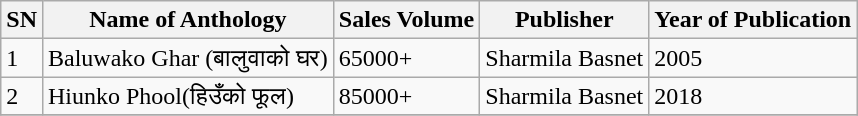<table class="wikitable">
<tr>
<th>SN</th>
<th>Name of Anthology</th>
<th>Sales Volume</th>
<th>Publisher</th>
<th>Year of Publication</th>
</tr>
<tr>
<td>1</td>
<td>Baluwako Ghar (बालुवाको घर)</td>
<td>65000+</td>
<td>Sharmila Basnet</td>
<td>2005</td>
</tr>
<tr>
<td>2</td>
<td>Hiunko Phool(हिउँको फूल)</td>
<td>85000+</td>
<td>Sharmila Basnet</td>
<td>2018</td>
</tr>
<tr>
</tr>
</table>
